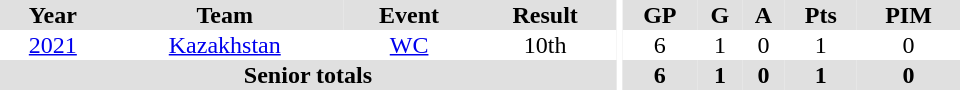<table border="0" cellpadding="1" cellspacing="0" ID="Table3" style="text-align:center; width:40em">
<tr ALIGN="center" bgcolor="#e0e0e0">
<th>Year</th>
<th>Team</th>
<th>Event</th>
<th>Result</th>
<th rowspan="99" bgcolor="#ffffff"></th>
<th>GP</th>
<th>G</th>
<th>A</th>
<th>Pts</th>
<th>PIM</th>
</tr>
<tr>
<td><a href='#'>2021</a></td>
<td><a href='#'>Kazakhstan</a></td>
<td><a href='#'>WC</a></td>
<td>10th</td>
<td>6</td>
<td>1</td>
<td>0</td>
<td>1</td>
<td>0</td>
</tr>
<tr bgcolor="#e0e0e0">
<th colspan="4">Senior totals</th>
<th>6</th>
<th>1</th>
<th>0</th>
<th>1</th>
<th>0</th>
</tr>
</table>
